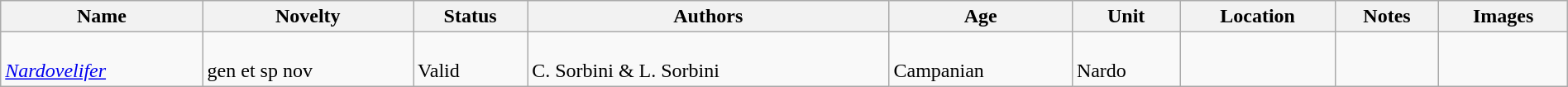<table class="wikitable sortable" align="center" width="100%">
<tr>
<th>Name</th>
<th>Novelty</th>
<th>Status</th>
<th>Authors</th>
<th>Age</th>
<th>Unit</th>
<th>Location</th>
<th>Notes</th>
<th>Images</th>
</tr>
<tr>
<td><br><em><a href='#'>Nardovelifer</a></em></td>
<td><br>gen et sp nov</td>
<td><br>Valid</td>
<td><br>C. Sorbini & L. Sorbini</td>
<td><br>Campanian</td>
<td><br>Nardo</td>
<td><br></td>
<td></td>
<td><br></td>
</tr>
</table>
